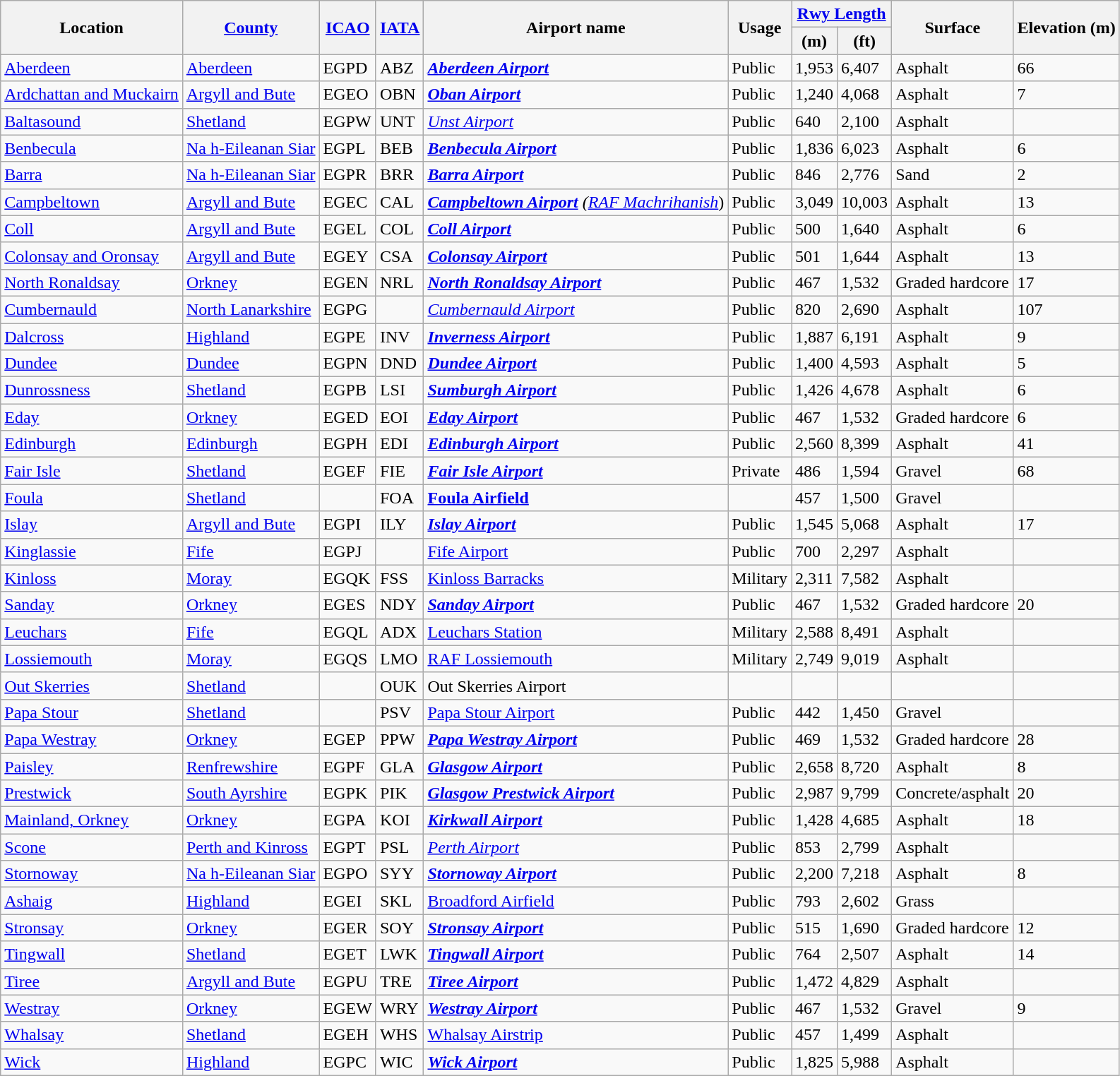<table class="wikitable sortable">
<tr>
<th rowspan=2>Location</th>
<th rowspan=2><a href='#'>County</a></th>
<th rowspan=2><a href='#'>ICAO</a></th>
<th rowspan=2><a href='#'>IATA</a></th>
<th rowspan=2>Airport name</th>
<th rowspan=2>Usage</th>
<th colspan=2><a href='#'>Rwy Length</a></th>
<th rowspan=2>Surface</th>
<th rowspan=2>Elevation (m)</th>
</tr>
<tr>
<th>(m)</th>
<th>(ft)</th>
</tr>
<tr valign=top>
<td><a href='#'>Aberdeen</a></td>
<td><a href='#'>Aberdeen</a></td>
<td>EGPD</td>
<td>ABZ</td>
<td><strong><em><a href='#'>Aberdeen Airport</a></em></strong></td>
<td>Public</td>
<td>1,953</td>
<td>6,407</td>
<td>Asphalt</td>
<td>66</td>
</tr>
<tr valign=top>
<td><a href='#'>Ardchattan and Muckairn</a></td>
<td><a href='#'>Argyll and Bute</a></td>
<td>EGEO</td>
<td>OBN</td>
<td><strong><em><a href='#'>Oban Airport</a></em></strong></td>
<td>Public</td>
<td>1,240</td>
<td>4,068</td>
<td>Asphalt</td>
<td>7</td>
</tr>
<tr valign=top>
<td><a href='#'>Baltasound</a></td>
<td><a href='#'>Shetland</a></td>
<td>EGPW</td>
<td>UNT</td>
<td><em><a href='#'>Unst Airport</a></em></td>
<td>Public</td>
<td>640</td>
<td>2,100</td>
<td>Asphalt</td>
<td></td>
</tr>
<tr valign=top>
<td><a href='#'>Benbecula</a></td>
<td><a href='#'>Na h-Eileanan Siar</a></td>
<td>EGPL</td>
<td>BEB</td>
<td><strong><em><a href='#'>Benbecula Airport</a></em></strong></td>
<td>Public</td>
<td>1,836</td>
<td>6,023</td>
<td>Asphalt</td>
<td>6</td>
</tr>
<tr valign=top>
<td><a href='#'>Barra</a></td>
<td><a href='#'>Na h-Eileanan Siar</a></td>
<td>EGPR</td>
<td>BRR</td>
<td><strong><em><a href='#'>Barra Airport</a></em></strong></td>
<td>Public</td>
<td>846</td>
<td>2,776</td>
<td>Sand</td>
<td>2</td>
</tr>
<tr valign=top>
<td><a href='#'>Campbeltown</a></td>
<td><a href='#'>Argyll and Bute</a></td>
<td>EGEC</td>
<td>CAL</td>
<td><strong><em><a href='#'>Campbeltown Airport</a></em></strong> <em>(<a href='#'>RAF Machrihanish</a></em>)</td>
<td>Public</td>
<td>3,049</td>
<td>10,003</td>
<td>Asphalt</td>
<td>13</td>
</tr>
<tr valign=top>
<td><a href='#'>Coll</a></td>
<td><a href='#'>Argyll and Bute</a></td>
<td>EGEL</td>
<td>COL</td>
<td><strong><em><a href='#'>Coll Airport</a></em></strong></td>
<td>Public</td>
<td>500</td>
<td>1,640</td>
<td>Asphalt</td>
<td>6</td>
</tr>
<tr valign=top>
<td><a href='#'>Colonsay and Oronsay</a></td>
<td><a href='#'>Argyll and Bute</a></td>
<td>EGEY</td>
<td>CSA</td>
<td><strong><em><a href='#'>Colonsay Airport</a></em></strong></td>
<td>Public</td>
<td>501</td>
<td>1,644</td>
<td>Asphalt</td>
<td>13</td>
</tr>
<tr valign=top>
<td><a href='#'>North Ronaldsay</a></td>
<td><a href='#'>Orkney</a></td>
<td>EGEN</td>
<td>NRL</td>
<td><strong><em><a href='#'>North Ronaldsay Airport</a></em></strong></td>
<td>Public</td>
<td>467</td>
<td>1,532</td>
<td>Graded hardcore</td>
<td>17</td>
</tr>
<tr valign=top>
<td><a href='#'>Cumbernauld</a></td>
<td><a href='#'>North Lanarkshire</a></td>
<td>EGPG</td>
<td> </td>
<td><em><a href='#'>Cumbernauld Airport</a></em></td>
<td>Public</td>
<td>820</td>
<td>2,690</td>
<td>Asphalt</td>
<td>107</td>
</tr>
<tr valign=top>
<td><a href='#'>Dalcross</a></td>
<td><a href='#'>Highland</a></td>
<td>EGPE</td>
<td>INV</td>
<td><strong><em><a href='#'>Inverness Airport</a></em></strong></td>
<td>Public</td>
<td>1,887</td>
<td>6,191</td>
<td>Asphalt</td>
<td>9</td>
</tr>
<tr valign=top>
<td><a href='#'>Dundee</a></td>
<td><a href='#'>Dundee</a></td>
<td>EGPN</td>
<td>DND</td>
<td><strong><em><a href='#'>Dundee Airport</a></em></strong></td>
<td>Public</td>
<td>1,400</td>
<td>4,593</td>
<td>Asphalt</td>
<td>5</td>
</tr>
<tr valign=top>
<td><a href='#'>Dunrossness</a></td>
<td><a href='#'>Shetland</a></td>
<td>EGPB</td>
<td>LSI</td>
<td><strong><em><a href='#'>Sumburgh Airport</a></em></strong></td>
<td>Public</td>
<td>1,426</td>
<td>4,678</td>
<td>Asphalt</td>
<td>6</td>
</tr>
<tr valign=top>
<td><a href='#'>Eday</a></td>
<td><a href='#'>Orkney</a></td>
<td>EGED</td>
<td>EOI</td>
<td><strong><em><a href='#'>Eday Airport</a></em></strong></td>
<td>Public</td>
<td>467</td>
<td>1,532</td>
<td>Graded hardcore</td>
<td>6</td>
</tr>
<tr valign=top>
<td><a href='#'>Edinburgh</a></td>
<td><a href='#'>Edinburgh</a></td>
<td>EGPH</td>
<td>EDI</td>
<td><strong><em><a href='#'>Edinburgh Airport</a></em></strong></td>
<td>Public</td>
<td>2,560</td>
<td>8,399</td>
<td>Asphalt</td>
<td>41</td>
</tr>
<tr valign=top>
<td><a href='#'>Fair Isle</a></td>
<td><a href='#'>Shetland</a></td>
<td>EGEF</td>
<td>FIE</td>
<td><strong><em><a href='#'>Fair Isle Airport</a></em></strong></td>
<td>Private</td>
<td>486</td>
<td>1,594</td>
<td>Gravel</td>
<td>68</td>
</tr>
<tr valign=top>
<td><a href='#'>Foula</a></td>
<td><a href='#'>Shetland</a></td>
<td></td>
<td>FOA</td>
<td><strong><a href='#'>Foula Airfield</a></strong></td>
<td></td>
<td>457</td>
<td>1,500</td>
<td>Gravel</td>
<td></td>
</tr>
<tr valign=top>
<td><a href='#'>Islay</a></td>
<td><a href='#'>Argyll and Bute</a></td>
<td>EGPI</td>
<td>ILY</td>
<td><strong><em><a href='#'>Islay Airport</a></em></strong></td>
<td>Public</td>
<td>1,545</td>
<td>5,068</td>
<td>Asphalt</td>
<td>17</td>
</tr>
<tr valign=top>
<td><a href='#'>Kinglassie</a></td>
<td><a href='#'>Fife</a></td>
<td>EGPJ</td>
<td> </td>
<td><a href='#'>Fife Airport</a></td>
<td>Public</td>
<td>700</td>
<td>2,297</td>
<td>Asphalt</td>
<td></td>
</tr>
<tr valign=top>
<td><a href='#'>Kinloss</a></td>
<td><a href='#'>Moray</a></td>
<td>EGQK</td>
<td>FSS</td>
<td><a href='#'>Kinloss Barracks</a></td>
<td>Military</td>
<td>2,311</td>
<td>7,582</td>
<td>Asphalt</td>
<td></td>
</tr>
<tr valign=top>
<td><a href='#'>Sanday</a></td>
<td><a href='#'>Orkney</a></td>
<td>EGES</td>
<td>NDY</td>
<td><strong><em><a href='#'>Sanday Airport</a></em></strong></td>
<td>Public</td>
<td>467</td>
<td>1,532</td>
<td>Graded hardcore</td>
<td>20</td>
</tr>
<tr valign=top>
<td><a href='#'>Leuchars</a></td>
<td><a href='#'>Fife</a></td>
<td>EGQL</td>
<td>ADX</td>
<td><a href='#'>Leuchars Station</a></td>
<td>Military</td>
<td>2,588</td>
<td>8,491</td>
<td>Asphalt</td>
<td></td>
</tr>
<tr valign=top>
<td><a href='#'>Lossiemouth</a></td>
<td><a href='#'>Moray</a></td>
<td>EGQS</td>
<td>LMO</td>
<td><a href='#'>RAF Lossiemouth</a></td>
<td>Military</td>
<td>2,749</td>
<td>9,019</td>
<td>Asphalt</td>
<td></td>
</tr>
<tr valign=top>
<td><a href='#'>Out Skerries</a></td>
<td><a href='#'>Shetland</a></td>
<td></td>
<td>OUK</td>
<td>Out Skerries Airport</td>
<td></td>
<td></td>
<td></td>
<td></td>
<td></td>
</tr>
<tr valign=top>
<td><a href='#'>Papa Stour</a></td>
<td><a href='#'>Shetland</a></td>
<td></td>
<td>PSV</td>
<td><a href='#'>Papa Stour Airport</a></td>
<td>Public</td>
<td>442</td>
<td>1,450</td>
<td>Gravel</td>
<td></td>
</tr>
<tr valign=top>
<td><a href='#'>Papa Westray</a></td>
<td><a href='#'>Orkney</a></td>
<td>EGEP</td>
<td>PPW</td>
<td><strong><em><a href='#'>Papa Westray Airport</a></em></strong></td>
<td>Public</td>
<td>469</td>
<td>1,532</td>
<td>Graded hardcore</td>
<td>28</td>
</tr>
<tr valign=top>
<td><a href='#'>Paisley</a></td>
<td><a href='#'>Renfrewshire</a></td>
<td>EGPF</td>
<td>GLA</td>
<td><strong><em><a href='#'>Glasgow Airport</a></em></strong></td>
<td>Public</td>
<td>2,658</td>
<td>8,720</td>
<td>Asphalt</td>
<td>8</td>
</tr>
<tr valign=top>
<td><a href='#'>Prestwick</a></td>
<td><a href='#'>South Ayrshire</a></td>
<td>EGPK</td>
<td>PIK</td>
<td><strong><em><a href='#'>Glasgow Prestwick Airport</a></em></strong></td>
<td>Public</td>
<td>2,987</td>
<td>9,799</td>
<td>Concrete/asphalt</td>
<td>20</td>
</tr>
<tr valign=top>
<td><a href='#'>Mainland, Orkney</a></td>
<td><a href='#'>Orkney</a></td>
<td>EGPA</td>
<td>KOI</td>
<td><strong><em><a href='#'>Kirkwall Airport</a></em></strong></td>
<td>Public</td>
<td>1,428</td>
<td>4,685</td>
<td>Asphalt</td>
<td>18</td>
</tr>
<tr valign=top>
<td><a href='#'>Scone</a></td>
<td><a href='#'>Perth and Kinross</a></td>
<td>EGPT</td>
<td>PSL</td>
<td><em><a href='#'>Perth Airport</a></em></td>
<td>Public</td>
<td>853</td>
<td>2,799</td>
<td>Asphalt</td>
<td></td>
</tr>
<tr valign=top>
<td><a href='#'>Stornoway</a></td>
<td><a href='#'>Na h-Eileanan Siar</a></td>
<td>EGPO</td>
<td>SYY</td>
<td><strong><em><a href='#'>Stornoway Airport</a></em></strong></td>
<td>Public</td>
<td>2,200</td>
<td>7,218</td>
<td>Asphalt</td>
<td>8</td>
</tr>
<tr valign=top>
<td><a href='#'>Ashaig</a></td>
<td><a href='#'>Highland</a></td>
<td>EGEI</td>
<td>SKL</td>
<td><a href='#'>Broadford Airfield</a></td>
<td>Public</td>
<td>793</td>
<td>2,602</td>
<td>Grass</td>
<td></td>
</tr>
<tr valign=top>
<td><a href='#'>Stronsay</a></td>
<td><a href='#'>Orkney</a></td>
<td>EGER</td>
<td>SOY</td>
<td><strong><em><a href='#'>Stronsay Airport</a></em></strong></td>
<td>Public</td>
<td>515</td>
<td>1,690</td>
<td>Graded hardcore</td>
<td>12</td>
</tr>
<tr valign=top>
<td><a href='#'>Tingwall</a></td>
<td><a href='#'>Shetland</a></td>
<td>EGET</td>
<td>LWK</td>
<td><strong><em><a href='#'>Tingwall Airport</a></em></strong></td>
<td>Public</td>
<td>764</td>
<td>2,507</td>
<td>Asphalt</td>
<td>14</td>
</tr>
<tr valign=top>
<td><a href='#'>Tiree</a></td>
<td><a href='#'>Argyll and Bute</a></td>
<td>EGPU</td>
<td>TRE</td>
<td><strong><em><a href='#'>Tiree Airport</a></em></strong></td>
<td>Public</td>
<td>1,472</td>
<td>4,829</td>
<td>Asphalt</td>
<td></td>
</tr>
<tr valign=top>
<td><a href='#'>Westray</a></td>
<td><a href='#'>Orkney</a></td>
<td>EGEW</td>
<td>WRY</td>
<td><strong><em><a href='#'>Westray Airport</a></em></strong></td>
<td>Public</td>
<td>467</td>
<td>1,532</td>
<td>Gravel</td>
<td>9</td>
</tr>
<tr valign=top>
<td><a href='#'>Whalsay</a></td>
<td><a href='#'>Shetland</a></td>
<td>EGEH</td>
<td>WHS</td>
<td><a href='#'>Whalsay Airstrip</a></td>
<td>Public</td>
<td>457</td>
<td>1,499</td>
<td>Asphalt</td>
<td></td>
</tr>
<tr valign=top>
<td><a href='#'>Wick</a></td>
<td><a href='#'>Highland</a></td>
<td>EGPC</td>
<td>WIC</td>
<td><strong><em><a href='#'>Wick Airport</a></em></strong></td>
<td>Public</td>
<td>1,825</td>
<td>5,988</td>
<td>Asphalt</td>
<td></td>
</tr>
</table>
